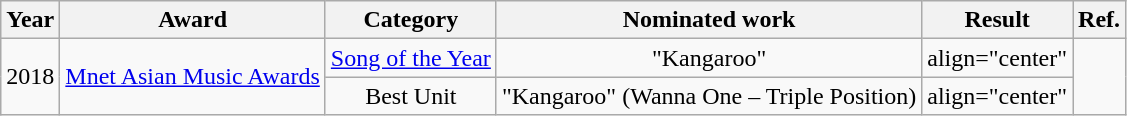<table class="wikitable" style="text-align:center">
<tr>
<th>Year</th>
<th>Award</th>
<th>Category</th>
<th>Nominated work</th>
<th>Result</th>
<th>Ref.</th>
</tr>
<tr>
<td align="center" rowspan="2">2018</td>
<td align="center" rowspan="2"><a href='#'>Mnet Asian Music Awards</a></td>
<td align="center"><a href='#'>Song of the Year</a></td>
<td align="center">"Kangaroo"</td>
<td>align="center" </td>
<td align="center" rowspan="2"></td>
</tr>
<tr>
<td align="center">Best Unit</td>
<td align="center">"Kangaroo" (Wanna One – Triple Position)</td>
<td>align="center" </td>
</tr>
</table>
